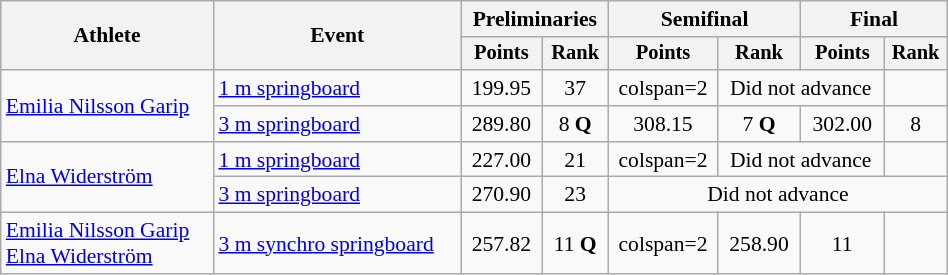<table class="wikitable" style="text-align:center; font-size:90%; width:50%;">
<tr>
<th rowspan=2>Athlete</th>
<th rowspan=2>Event</th>
<th colspan=2>Preliminaries</th>
<th colspan=2>Semifinal</th>
<th colspan=2>Final</th>
</tr>
<tr style="font-size:95%">
<th>Points</th>
<th>Rank</th>
<th>Points</th>
<th>Rank</th>
<th>Points</th>
<th>Rank</th>
</tr>
<tr>
<td align=left rowspan=2><a href='#'>Emilia Nilsson Garip</a></td>
<td align=left><a href='#'>1 m springboard</a></td>
<td>199.95</td>
<td>37</td>
<td>colspan=2 </td>
<td colspan=2>Did not advance</td>
</tr>
<tr>
<td align=left><a href='#'>3 m springboard</a></td>
<td>289.80</td>
<td>8 <strong>Q</strong></td>
<td>308.15</td>
<td>7 <strong>Q</strong></td>
<td>302.00</td>
<td>8</td>
</tr>
<tr>
<td align=left rowspan=2><a href='#'>Elna Widerström</a></td>
<td align=left><a href='#'>1 m springboard</a></td>
<td>227.00</td>
<td>21</td>
<td>colspan=2 </td>
<td colspan=2>Did not advance</td>
</tr>
<tr>
<td align=left><a href='#'>3 m springboard</a></td>
<td>270.90</td>
<td>23</td>
<td colspan=4>Did not advance</td>
</tr>
<tr>
<td align=left><a href='#'>Emilia Nilsson Garip</a><br> <a href='#'>Elna Widerström</a></td>
<td align=left><a href='#'>3 m synchro springboard</a></td>
<td>257.82</td>
<td>11 <strong>Q</strong></td>
<td>colspan=2 </td>
<td>258.90</td>
<td>11</td>
</tr>
</table>
